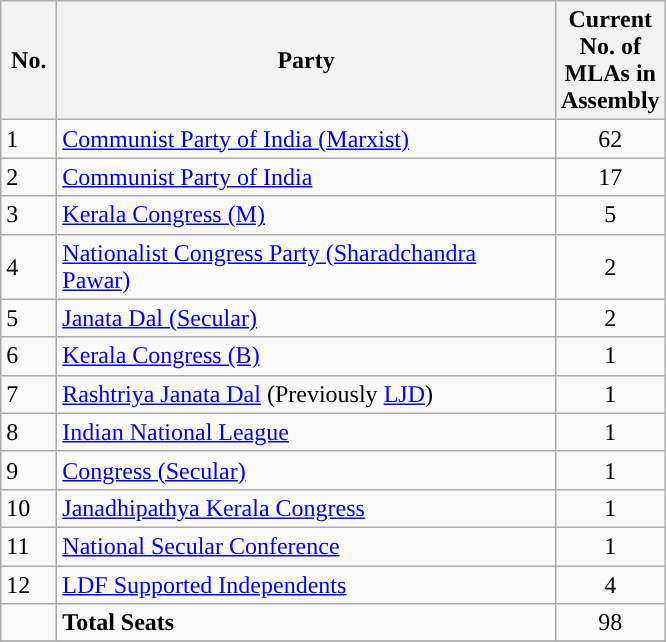<table class="wikitable sortable">
<tr>
<th style="width:30px;">No.</th>
<th style="width:325px;">Party</th>
<th style="width:50px;">Current No. of MLAs in Assembly</th>
</tr>
<tr>
<td style="background-color:">1</td>
<td><a href='#'>Communist Party of India (Marxist)</a></td>
<td style="text-align: center;">62</td>
</tr>
<tr>
<td style="background-color:">2</td>
<td><a href='#'>Communist Party of India</a></td>
<td style="text-align: center;">17</td>
</tr>
<tr>
<td style="background-color:">3</td>
<td><a href='#'>Kerala Congress (M)</a></td>
<td style="text-align: center;">5</td>
</tr>
<tr>
<td style="background-color:">4</td>
<td><a href='#'>Nationalist Congress Party (Sharadchandra Pawar)</a></td>
<td style="text-align: center;">2</td>
</tr>
<tr>
<td style="background-color:">5</td>
<td><a href='#'>Janata Dal (Secular)</a></td>
<td style="text-align: center;">2</td>
</tr>
<tr>
<td style="background-color:">6</td>
<td><a href='#'>Kerala Congress (B)</a></td>
<td style="text-align: center;">1</td>
</tr>
<tr>
<td style="background-color:">7</td>
<td><a href='#'>Rashtriya Janata Dal</a> (Previously <a href='#'>LJD</a>)</td>
<td style="text-align: center;">1</td>
</tr>
<tr>
<td style="background-color:">8</td>
<td><a href='#'>Indian National League</a></td>
<td style="text-align: center;">1</td>
</tr>
<tr>
<td style="background-color:">9</td>
<td><a href='#'>Congress (Secular)</a></td>
<td style="text-align: center;">1</td>
</tr>
<tr>
<td style="background-color:">10</td>
<td><a href='#'>Janadhipathya Kerala Congress</a></td>
<td style="text-align: center;">1</td>
</tr>
<tr>
<td style="background-color:">11</td>
<td><a href='#'>National Secular Conference</a></td>
<td style="text-align: center;">1</td>
</tr>
<tr>
<td style="background-color:">12</td>
<td><a href='#'>LDF Supported Independents</a></td>
<td style="text-align: center;">4</td>
</tr>
<tr>
<td></td>
<td><strong>Total Seats</strong></td>
<td style="text-align: center;">98</td>
</tr>
<tr>
</tr>
</table>
